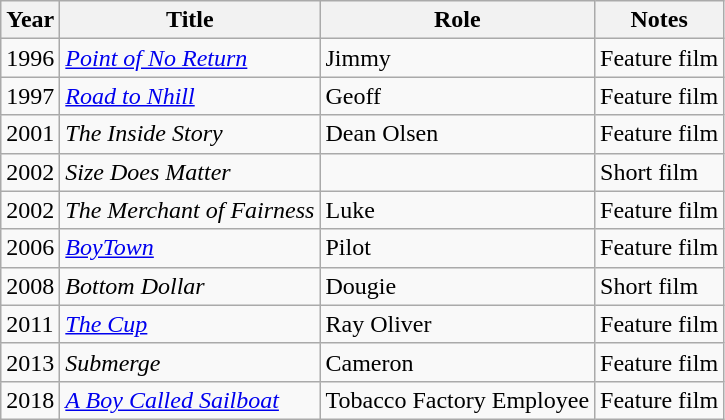<table class=wikitable>
<tr>
<th>Year</th>
<th>Title</th>
<th>Role</th>
<th>Notes</th>
</tr>
<tr>
<td>1996</td>
<td><em><a href='#'>Point of No Return</a></em></td>
<td>Jimmy</td>
<td>Feature film</td>
</tr>
<tr>
<td>1997</td>
<td><em><a href='#'>Road to Nhill</a></em></td>
<td>Geoff</td>
<td>Feature film</td>
</tr>
<tr>
<td>2001</td>
<td><em>The Inside Story</em></td>
<td>Dean Olsen</td>
<td>Feature film</td>
</tr>
<tr>
<td>2002</td>
<td><em>Size Does Matter</em></td>
<td></td>
<td>Short film</td>
</tr>
<tr>
<td>2002</td>
<td><em>The Merchant of Fairness</em></td>
<td>Luke</td>
<td>Feature film</td>
</tr>
<tr>
<td>2006</td>
<td><em><a href='#'>BoyTown</a></em></td>
<td>Pilot</td>
<td>Feature film</td>
</tr>
<tr>
<td>2008</td>
<td><em>Bottom Dollar</em></td>
<td>Dougie</td>
<td>Short film</td>
</tr>
<tr>
<td>2011</td>
<td><em><a href='#'>The Cup</a></em></td>
<td>Ray Oliver</td>
<td>Feature film</td>
</tr>
<tr>
<td>2013</td>
<td><em>Submerge</em></td>
<td>Cameron</td>
<td>Feature film</td>
</tr>
<tr>
<td>2018</td>
<td><em><a href='#'>A Boy Called Sailboat</a></em></td>
<td>Tobacco Factory Employee</td>
<td>Feature film</td>
</tr>
</table>
